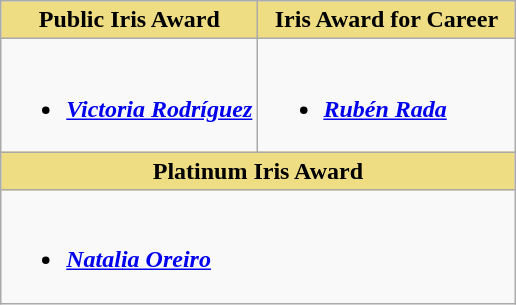<table class="wikitable">
<tr>
<th style="background:#EEDD82; width:50%">Public Iris Award</th>
<th style="background:#EEDD82; width:50%">Iris Award for Career</th>
</tr>
<tr>
<td valign="top"><br><ul><li><strong><em><a href='#'>Victoria Rodríguez</a></em></strong></li></ul></td>
<td valign="top"><br><ul><li><strong><em><a href='#'>Rubén Rada</a></em></strong></li></ul></td>
</tr>
<tr>
<th colspan="2" style="background:#EEDD82; width:50%">Platinum Iris Award</th>
</tr>
<tr>
<td colspan="2" valign="top"><br><ul><li><strong><em><a href='#'>Natalia Oreiro</a></em></strong></li></ul></td>
</tr>
</table>
